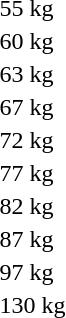<table>
<tr>
<td>55 kg</td>
<td></td>
<td></td>
<td></td>
</tr>
<tr>
<td>60 kg</td>
<td></td>
<td></td>
<td nowrap></td>
</tr>
<tr>
<td>63 kg</td>
<td></td>
<td></td>
<td></td>
</tr>
<tr>
<td rowspan=2>67 kg</td>
<td rowspan=2 nowrap></td>
<td rowspan=2></td>
<td></td>
</tr>
<tr>
<td></td>
</tr>
<tr>
<td>72 kg</td>
<td></td>
<td></td>
<td></td>
</tr>
<tr>
<td rowspan=2>77 kg</td>
<td rowspan=2></td>
<td rowspan=2></td>
<td></td>
</tr>
<tr>
<td></td>
</tr>
<tr>
<td>82 kg</td>
<td></td>
<td></td>
<td></td>
</tr>
<tr>
<td>87 kg</td>
<td></td>
<td></td>
<td></td>
</tr>
<tr>
<td>97 kg</td>
<td></td>
<td></td>
<td></td>
</tr>
<tr>
<td>130 kg</td>
<td></td>
<td nowrap></td>
<td></td>
</tr>
</table>
